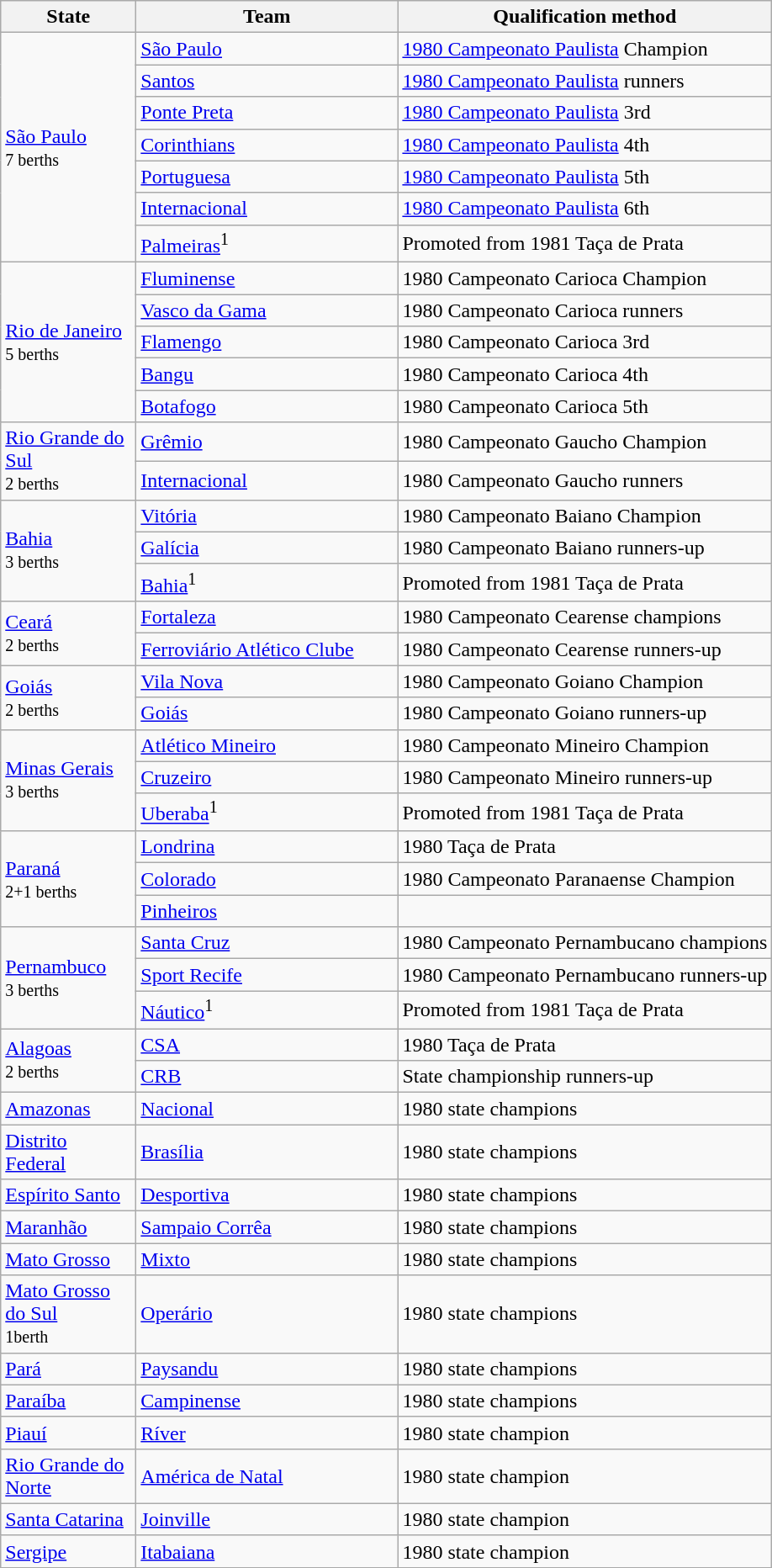<table class="wikitable">
<tr>
<th width=100>State</th>
<th width=200>Team</th>
<th>Qualification method</th>
</tr>
<tr>
<td rowspan="7"> <a href='#'>São Paulo</a><br><small>7 berths</small></td>
<td><a href='#'>São Paulo</a></td>
<td><a href='#'>1980 Campeonato Paulista</a> Champion</td>
</tr>
<tr>
<td><a href='#'>Santos</a></td>
<td><a href='#'>1980 Campeonato Paulista</a> runners</td>
</tr>
<tr>
<td><a href='#'>Ponte Preta</a></td>
<td><a href='#'>1980 Campeonato Paulista</a> 3rd</td>
</tr>
<tr>
<td><a href='#'>Corinthians</a></td>
<td><a href='#'>1980 Campeonato Paulista</a> 4th</td>
</tr>
<tr>
<td><a href='#'>Portuguesa</a></td>
<td><a href='#'>1980 Campeonato Paulista</a> 5th</td>
</tr>
<tr>
<td><a href='#'>Internacional</a></td>
<td><a href='#'>1980 Campeonato Paulista</a> 6th</td>
</tr>
<tr>
<td><a href='#'>Palmeiras</a><sup>1</sup></td>
<td>Promoted from 1981 Taça de Prata</td>
</tr>
<tr>
<td rowspan="5"> <a href='#'>Rio de Janeiro</a><br><small>5 berths</small></td>
<td><a href='#'>Fluminense</a></td>
<td>1980  Campeonato Carioca Champion</td>
</tr>
<tr>
<td><a href='#'>Vasco da Gama</a></td>
<td>1980 Campeonato Carioca runners</td>
</tr>
<tr>
<td><a href='#'>Flamengo</a></td>
<td>1980  Campeonato Carioca 3rd</td>
</tr>
<tr>
<td><a href='#'>Bangu</a></td>
<td>1980  Campeonato Carioca 4th</td>
</tr>
<tr>
<td><a href='#'>Botafogo</a></td>
<td>1980  Campeonato Carioca 5th</td>
</tr>
<tr>
<td rowspan="2"> <a href='#'>Rio Grande do Sul</a><br><small>2 berths</small></td>
<td><a href='#'>Grêmio</a></td>
<td>1980 Campeonato Gaucho Champion</td>
</tr>
<tr>
<td><a href='#'>Internacional</a></td>
<td>1980 Campeonato Gaucho runners</td>
</tr>
<tr>
<td rowspan="3"> <a href='#'>Bahia</a><br><small>3 berths</small></td>
<td><a href='#'>Vitória</a></td>
<td>1980 Campeonato Baiano Champion</td>
</tr>
<tr>
<td><a href='#'>Galícia</a></td>
<td>1980 Campeonato Baiano runners-up</td>
</tr>
<tr>
<td><a href='#'>Bahia</a><sup>1</sup></td>
<td>Promoted from 1981 Taça de Prata</td>
</tr>
<tr>
<td rowspan="2"> <a href='#'>Ceará</a><br><small>2 berths</small></td>
<td><a href='#'>Fortaleza</a></td>
<td>1980 Campeonato Cearense champions</td>
</tr>
<tr>
<td><a href='#'>Ferroviário Atlético Clube</a></td>
<td>1980 Campeonato Cearense runners-up</td>
</tr>
<tr>
<td rowspan="2"> <a href='#'>Goiás</a><br><small>2 berths</small></td>
<td><a href='#'>Vila Nova</a></td>
<td>1980 Campeonato Goiano Champion</td>
</tr>
<tr>
<td><a href='#'>Goiás</a></td>
<td>1980 Campeonato Goiano runners-up</td>
</tr>
<tr>
<td rowspan="3"> <a href='#'>Minas Gerais</a><br><small>3 berths</small></td>
<td><a href='#'>Atlético Mineiro</a></td>
<td>1980 Campeonato Mineiro Champion</td>
</tr>
<tr>
<td><a href='#'>Cruzeiro</a></td>
<td>1980 Campeonato Mineiro runners-up</td>
</tr>
<tr>
<td><a href='#'>Uberaba</a><sup>1</sup></td>
<td>Promoted from 1981 Taça de Prata</td>
</tr>
<tr>
<td rowspan="3"> <a href='#'>Paraná</a><br><small>2+1 berths</small></td>
<td><a href='#'>Londrina</a></td>
<td>1980 Taça de Prata</td>
</tr>
<tr>
<td><a href='#'>Colorado</a></td>
<td>1980 Campeonato Paranaense Champion</td>
</tr>
<tr>
<td><a href='#'>Pinheiros</a></td>
<td></td>
</tr>
<tr>
<td rowspan="3"> <a href='#'>Pernambuco </a> <br><small>3 berths</small></td>
<td><a href='#'>Santa Cruz</a></td>
<td>1980 Campeonato Pernambucano champions</td>
</tr>
<tr>
<td><a href='#'>Sport Recife</a></td>
<td>1980 Campeonato Pernambucano runners-up</td>
</tr>
<tr>
<td><a href='#'>Náutico</a><sup>1</sup></td>
<td>Promoted from 1981 Taça de Prata</td>
</tr>
<tr>
<td rowspan="2"> <a href='#'>Alagoas </a><br><small>2 berths</small></td>
<td><a href='#'>CSA</a></td>
<td>1980 Taça de Prata</td>
</tr>
<tr>
<td><a href='#'>CRB</a></td>
<td>State championship runners-up</td>
</tr>
<tr>
<td rowspan="1"> <a href='#'>Amazonas</a></td>
<td><a href='#'>Nacional</a></td>
<td>1980 state champions</td>
</tr>
<tr>
<td rowspan="1"> <a href='#'>Distrito Federal</a></td>
<td><a href='#'>Brasília</a></td>
<td>1980 state champions</td>
</tr>
<tr>
<td rowspan="1"> <a href='#'>Espírito Santo</a></td>
<td><a href='#'>Desportiva</a></td>
<td>1980 state champions</td>
</tr>
<tr>
<td rowspan="1"> <a href='#'>Maranhão </a></td>
<td><a href='#'>Sampaio Corrêa</a></td>
<td>1980 state champions</td>
</tr>
<tr>
<td rowspan="1"> <a href='#'>Mato Grosso</a></td>
<td><a href='#'>Mixto</a></td>
<td>1980 state champions</td>
</tr>
<tr>
<td rowspan="1"> <a href='#'>Mato Grosso do Sul</a><br><small>1berth</small></td>
<td><a href='#'>Operário</a></td>
<td>1980 state champions</td>
</tr>
<tr>
<td rowspan="1"> <a href='#'>Pará</a></td>
<td><a href='#'>Paysandu</a></td>
<td>1980 state champions</td>
</tr>
<tr>
<td rowspan="1"> <a href='#'>Paraíba </a></td>
<td><a href='#'>Campinense</a></td>
<td>1980 state champions</td>
</tr>
<tr>
<td rowspan="1"> <a href='#'>Piauí </a></td>
<td><a href='#'>Ríver</a></td>
<td>1980 state champion</td>
</tr>
<tr>
<td rowspan="1"> <a href='#'>Rio Grande do Norte </a></td>
<td><a href='#'>América de Natal</a></td>
<td>1980 state champion</td>
</tr>
<tr>
<td rowspan="1"> <a href='#'>Santa Catarina</a></td>
<td><a href='#'>Joinville</a></td>
<td>1980 state champion</td>
</tr>
<tr>
<td rowspan="1"> <a href='#'>Sergipe</a></td>
<td><a href='#'>Itabaiana</a></td>
<td>1980 state champion</td>
</tr>
</table>
